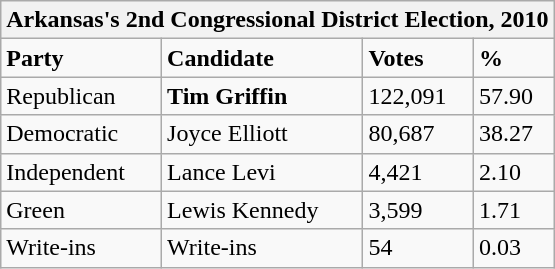<table class="wikitable">
<tr>
<th colspan="4">Arkansas's 2nd Congressional District Election, 2010</th>
</tr>
<tr>
<td><strong>Party</strong></td>
<td><strong>Candidate</strong></td>
<td><strong>Votes</strong></td>
<td><strong>%</strong></td>
</tr>
<tr>
<td>Republican</td>
<td><strong>Tim Griffin</strong></td>
<td>122,091</td>
<td>57.90</td>
</tr>
<tr>
<td>Democratic</td>
<td>Joyce Elliott</td>
<td>80,687</td>
<td>38.27</td>
</tr>
<tr>
<td>Independent</td>
<td>Lance Levi</td>
<td>4,421</td>
<td>2.10</td>
</tr>
<tr>
<td>Green</td>
<td>Lewis Kennedy</td>
<td>3,599</td>
<td>1.71</td>
</tr>
<tr>
<td>Write-ins</td>
<td>Write-ins</td>
<td>54</td>
<td>0.03</td>
</tr>
</table>
